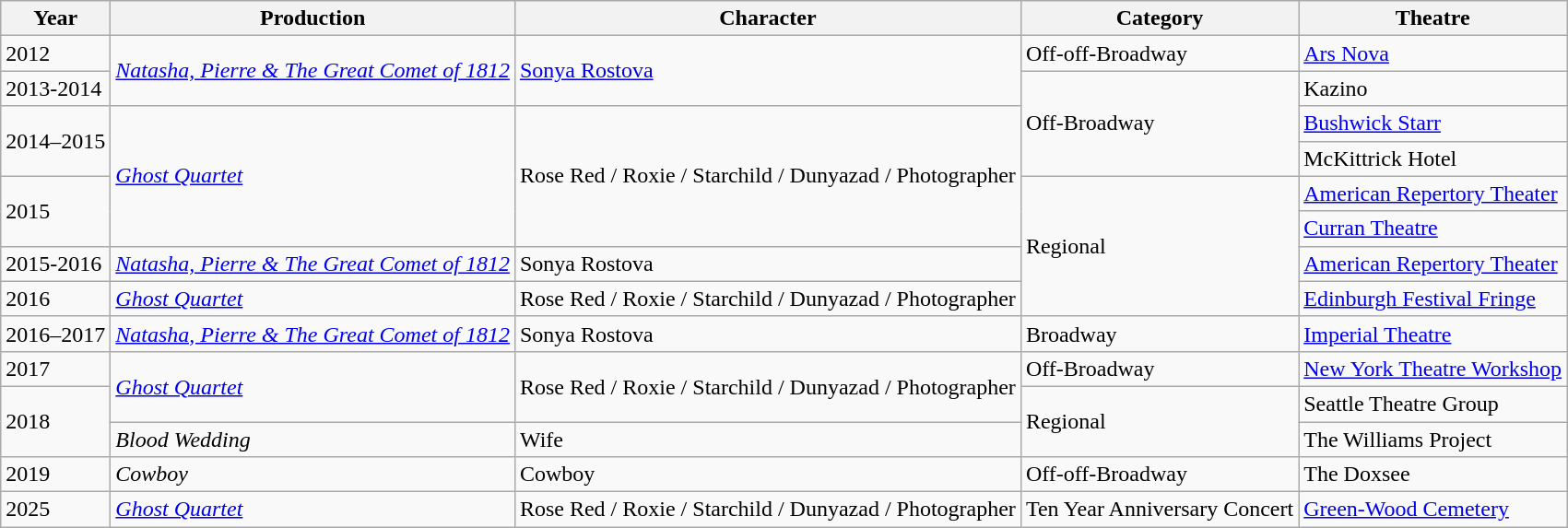<table class="wikitable">
<tr>
<th><strong>Year</strong></th>
<th>Production</th>
<th>Character</th>
<th>Category</th>
<th>Theatre</th>
</tr>
<tr>
<td>2012</td>
<td rowspan="2"><em><a href='#'>Natasha, Pierre & The Great Comet of 1812</a></em></td>
<td rowspan="2"><a href='#'>Sonya Rostova</a></td>
<td>Off-off-Broadway</td>
<td><a href='#'>Ars Nova</a></td>
</tr>
<tr>
<td>2013-2014</td>
<td rowspan="3">Off-Broadway</td>
<td>Kazino</td>
</tr>
<tr>
<td rowspan=2>2014–2015</td>
<td rowspan=4><em><a href='#'>Ghost Quartet</a></em></td>
<td rowspan=4>Rose Red / Roxie / Starchild / Dunyazad / Photographer</td>
<td><a href='#'>Bushwick Starr</a></td>
</tr>
<tr>
<td>McKittrick Hotel</td>
</tr>
<tr>
<td rowspan=2>2015</td>
<td rowspan=4>Regional</td>
<td rowspan=1><a href='#'>American Repertory Theater</a></td>
</tr>
<tr>
<td><a href='#'>Curran Theatre</a></td>
</tr>
<tr>
<td>2015-2016</td>
<td><em><a href='#'>Natasha, Pierre & The Great Comet of 1812</a></em></td>
<td>Sonya Rostova</td>
<td rowspan=1><a href='#'>American Repertory Theater</a></td>
</tr>
<tr>
<td>2016</td>
<td><em><a href='#'>Ghost Quartet</a></em></td>
<td>Rose Red / Roxie / Starchild / Dunyazad / Photographer</td>
<td><a href='#'>Edinburgh Festival Fringe</a></td>
</tr>
<tr>
<td>2016–2017</td>
<td><em><a href='#'>Natasha, Pierre & The Great Comet of 1812</a></em></td>
<td>Sonya Rostova</td>
<td>Broadway</td>
<td><a href='#'>Imperial Theatre</a></td>
</tr>
<tr>
<td>2017</td>
<td rowspan="2"><em><a href='#'>Ghost Quartet</a></em></td>
<td rowspan="2">Rose Red / Roxie / Starchild / Dunyazad / Photographer</td>
<td>Off-Broadway</td>
<td><a href='#'>New York Theatre Workshop</a></td>
</tr>
<tr>
<td rowspan=2>2018</td>
<td rowspan=2>Regional</td>
<td>Seattle Theatre Group</td>
</tr>
<tr>
<td><em>Blood Wedding</em></td>
<td>Wife</td>
<td>The Williams Project</td>
</tr>
<tr>
<td>2019</td>
<td><em>Cowboy</em></td>
<td>Cowboy</td>
<td>Off-off-Broadway</td>
<td>The Doxsee</td>
</tr>
<tr>
<td>2025</td>
<td><em><a href='#'>Ghost Quartet</a></em></td>
<td>Rose Red / Roxie / Starchild / Dunyazad / Photographer</td>
<td>Ten Year Anniversary Concert</td>
<td><a href='#'>Green-Wood Cemetery</a></td>
</tr>
</table>
